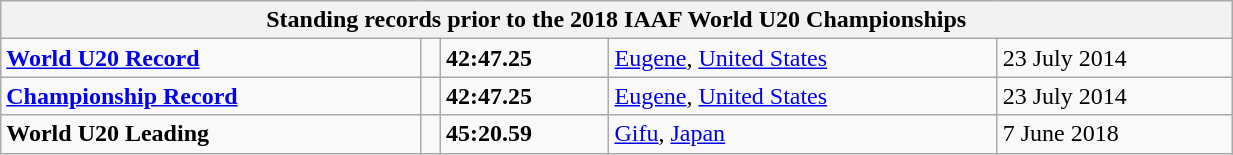<table class="wikitable" width=65%>
<tr>
<th colspan=5>Standing records prior to the 2018 IAAF World U20 Championships</th>
</tr>
<tr>
<td><strong><a href='#'>World U20 Record</a></strong></td>
<td></td>
<td><strong>42:47.25</strong></td>
<td><a href='#'>Eugene</a>, <a href='#'>United States</a></td>
<td>23 July 2014</td>
</tr>
<tr>
<td><strong><a href='#'>Championship Record</a></strong></td>
<td></td>
<td><strong>42:47.25</strong></td>
<td><a href='#'>Eugene</a>, <a href='#'>United States</a></td>
<td>23 July 2014</td>
</tr>
<tr>
<td><strong>World U20 Leading</strong></td>
<td></td>
<td><strong>45:20.59</strong></td>
<td><a href='#'>Gifu</a>, <a href='#'>Japan</a></td>
<td>7 June 2018</td>
</tr>
</table>
